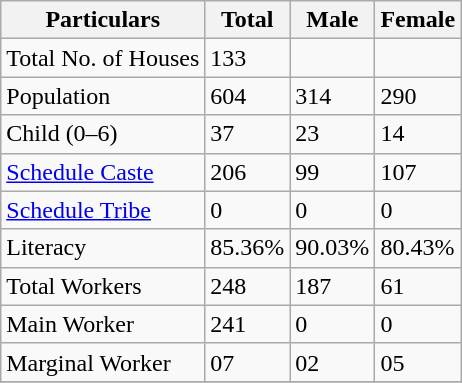<table class="wikitable sortable">
<tr>
<th>Particulars</th>
<th>Total</th>
<th>Male</th>
<th>Female</th>
</tr>
<tr>
<td>Total No. of Houses</td>
<td>133</td>
<td></td>
<td></td>
</tr>
<tr>
<td>Population</td>
<td>604</td>
<td>314</td>
<td>290</td>
</tr>
<tr>
<td>Child (0–6)</td>
<td>37</td>
<td>23</td>
<td>14</td>
</tr>
<tr>
<td><a href='#'>Schedule Caste</a></td>
<td>206</td>
<td>99</td>
<td>107</td>
</tr>
<tr>
<td><a href='#'>Schedule Tribe</a></td>
<td>0</td>
<td>0</td>
<td>0</td>
</tr>
<tr>
<td>Literacy</td>
<td>85.36%</td>
<td>90.03%</td>
<td>80.43%</td>
</tr>
<tr>
<td>Total Workers</td>
<td>248</td>
<td>187</td>
<td>61</td>
</tr>
<tr>
<td>Main Worker</td>
<td>241</td>
<td>0</td>
<td>0</td>
</tr>
<tr>
<td>Marginal Worker</td>
<td>07</td>
<td>02</td>
<td>05</td>
</tr>
<tr>
</tr>
</table>
